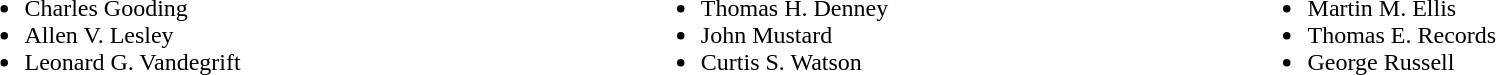<table width=100%>
<tr valign=top>
<td><br><ul><li>Charles Gooding</li><li>Allen V. Lesley</li><li>Leonard G. Vandegrift</li></ul></td>
<td><br><ul><li>Thomas H. Denney</li><li>John Mustard</li><li>Curtis S. Watson</li></ul></td>
<td><br><ul><li>Martin M. Ellis</li><li>Thomas E. Records</li><li>George Russell</li></ul></td>
</tr>
</table>
